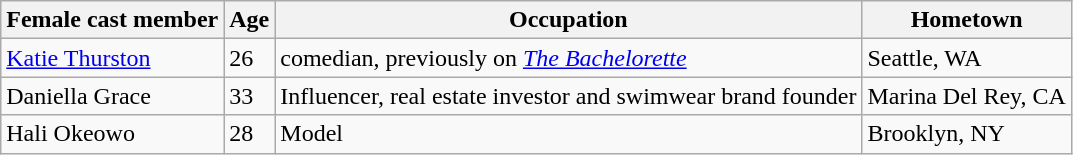<table class="wikitable sortable" style="font-size:100%; white-space:nowrap">
<tr>
<th>Female cast member</th>
<th>Age</th>
<th>Occupation</th>
<th>Hometown</th>
</tr>
<tr>
<td><a href='#'>Katie Thurston</a></td>
<td>26</td>
<td>comedian, previously on <em><a href='#'>The Bachelorette</a></em></td>
<td>Seattle, WA</td>
</tr>
<tr>
<td>Daniella Grace</td>
<td>33</td>
<td>Influencer, real estate investor and swimwear brand founder</td>
<td>Marina Del Rey, CA</td>
</tr>
<tr>
<td>Hali Okeowo</td>
<td>28</td>
<td>Model</td>
<td>Brooklyn, NY</td>
</tr>
</table>
